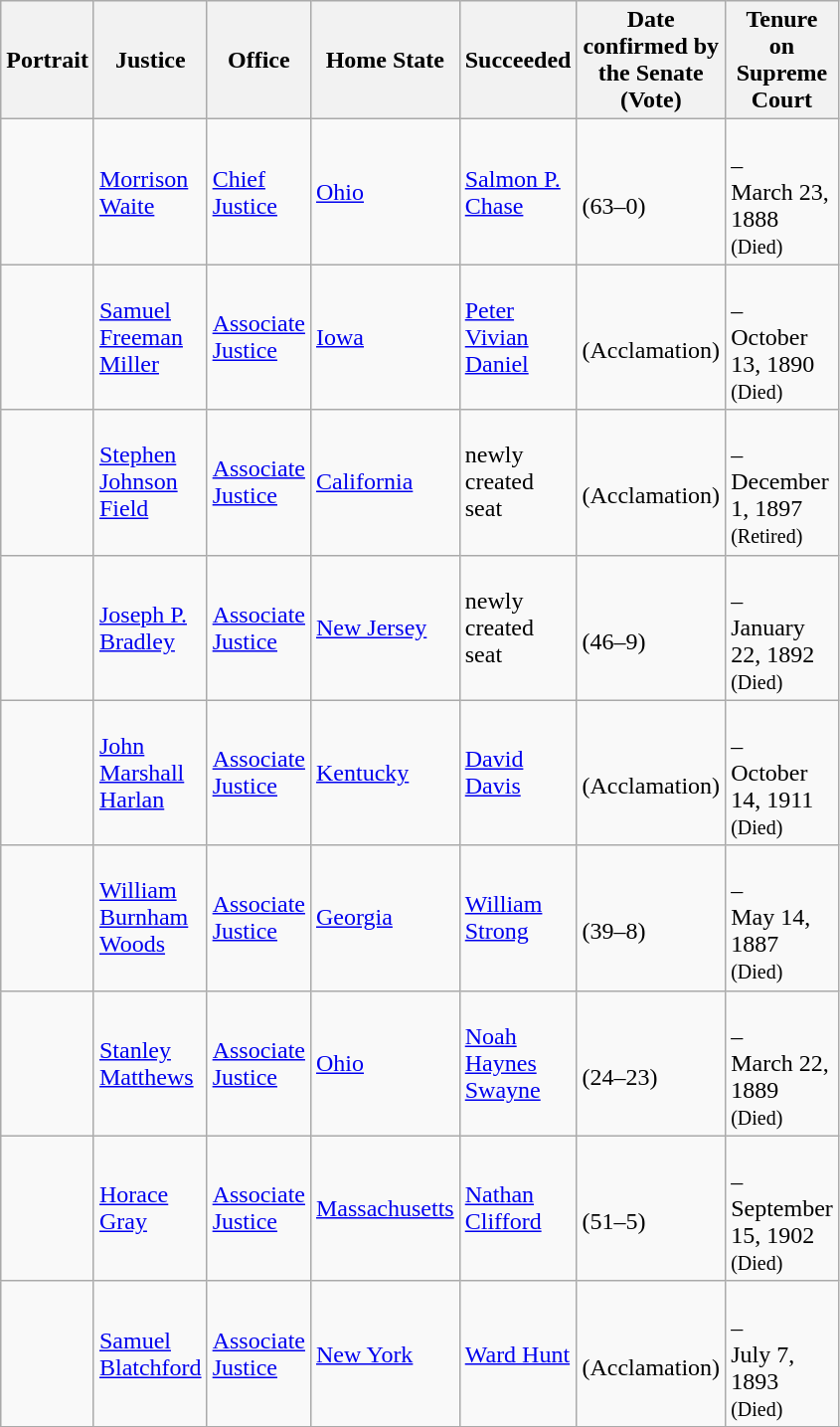<table class="wikitable sortable">
<tr>
<th scope="col" style="width: 10px;">Portrait</th>
<th scope="col" style="width: 10px;">Justice</th>
<th scope="col" style="width: 10px;">Office</th>
<th scope="col" style="width: 10px;">Home State</th>
<th scope="col" style="width: 10px;">Succeeded</th>
<th scope="col" style="width: 10px;">Date confirmed by the Senate<br>(Vote)</th>
<th scope="col" style="width: 10px;">Tenure on Supreme Court</th>
</tr>
<tr>
<td></td>
<td><a href='#'>Morrison Waite</a></td>
<td><a href='#'>Chief Justice</a></td>
<td><a href='#'>Ohio</a></td>
<td><a href='#'>Salmon P. Chase</a></td>
<td><br>(63–0)</td>
<td><br>–<br>March 23, 1888<br><small>(Died)</small></td>
</tr>
<tr>
<td></td>
<td><a href='#'>Samuel Freeman Miller</a></td>
<td><a href='#'>Associate Justice</a></td>
<td><a href='#'>Iowa</a></td>
<td><a href='#'>Peter Vivian Daniel</a></td>
<td><br>(Acclamation)</td>
<td><br>–<br>October 13, 1890<br><small>(Died)</small></td>
</tr>
<tr>
<td></td>
<td><a href='#'>Stephen Johnson Field</a></td>
<td><a href='#'>Associate Justice</a></td>
<td><a href='#'>California</a></td>
<td>newly created seat</td>
<td><br>(Acclamation)</td>
<td><br>–<br>December 1, 1897<br><small>(Retired)</small></td>
</tr>
<tr>
<td></td>
<td><a href='#'>Joseph P. Bradley</a></td>
<td><a href='#'>Associate Justice</a></td>
<td><a href='#'>New Jersey</a></td>
<td>newly created seat</td>
<td><br>(46–9)</td>
<td><br>–<br>January 22, 1892<br><small>(Died)</small></td>
</tr>
<tr>
<td></td>
<td><a href='#'>John Marshall Harlan</a></td>
<td><a href='#'>Associate Justice</a></td>
<td><a href='#'>Kentucky</a></td>
<td><a href='#'>David Davis</a></td>
<td><br>(Acclamation)</td>
<td><br>–<br>October 14, 1911<br><small>(Died)</small></td>
</tr>
<tr>
<td></td>
<td><a href='#'>William Burnham Woods</a></td>
<td><a href='#'>Associate Justice</a></td>
<td><a href='#'>Georgia</a></td>
<td><a href='#'>William Strong</a></td>
<td><br>(39–8)</td>
<td><br>–<br>May 14, 1887<br><small>(Died)</small></td>
</tr>
<tr>
<td></td>
<td><a href='#'>Stanley Matthews</a></td>
<td><a href='#'>Associate Justice</a></td>
<td><a href='#'>Ohio</a></td>
<td><a href='#'>Noah Haynes Swayne</a></td>
<td><br>(24–23)</td>
<td><br>–<br>March 22, 1889<br><small>(Died)</small></td>
</tr>
<tr>
<td></td>
<td><a href='#'>Horace Gray</a></td>
<td><a href='#'>Associate Justice</a></td>
<td><a href='#'>Massachusetts</a></td>
<td><a href='#'>Nathan Clifford</a></td>
<td><br>(51–5)</td>
<td><br>–<br>September 15, 1902<br><small>(Died)</small></td>
</tr>
<tr>
<td></td>
<td><a href='#'>Samuel Blatchford</a></td>
<td><a href='#'>Associate Justice</a></td>
<td><a href='#'>New York</a></td>
<td><a href='#'>Ward Hunt</a></td>
<td><br>(Acclamation)</td>
<td><br>–<br>July 7, 1893<br><small>(Died)</small></td>
</tr>
<tr>
</tr>
</table>
